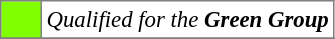<table bgcolor="#f7f8ff" cellpadding="3" cellspacing="0" border="1" style="font-size: 95%; border: gray solid 1px; border-collapse: collapse;text-align:center;">
<tr>
<td style="background: #7fff00;" width="20"></td>
<td bgcolor="#ffffff" align="left"><em>Qualified for the <strong>Green Group<strong><em></td>
</tr>
<tr>
</tr>
</table>
